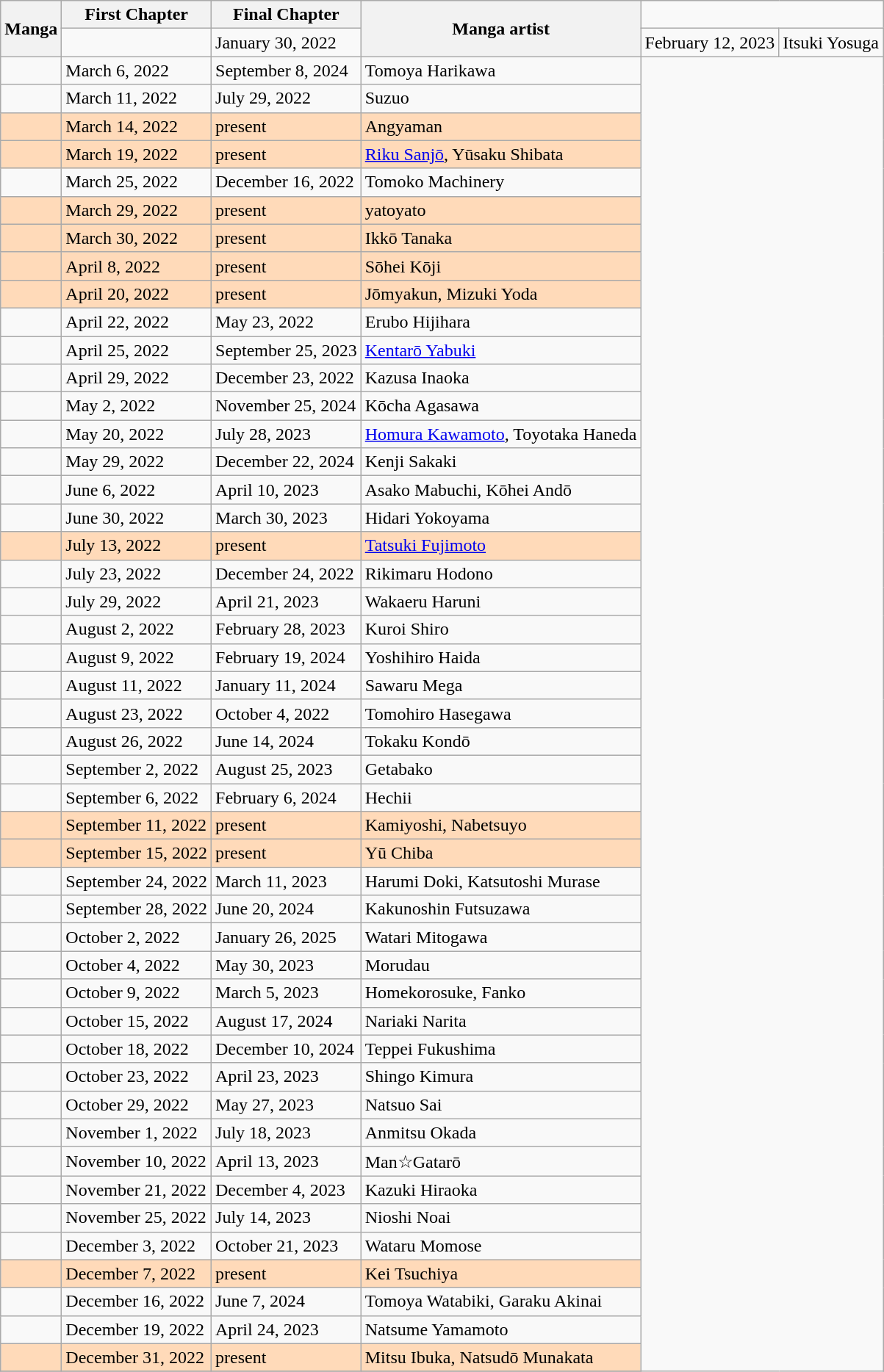<table class="wikitable sortable">
<tr>
<th rowspan="2" scope="col">Manga</th>
<th colspan="1" scope="col">First Chapter</th>
<th colspan="1" scope="col">Final Chapter</th>
<th rowspan="2" scope="col">Manga artist</th>
</tr>
<tr>
<td></td>
<td>January 30, 2022</td>
<td>February 12, 2023</td>
<td>Itsuki Yosuga</td>
</tr>
<tr>
<td></td>
<td>March 6, 2022</td>
<td>September 8, 2024</td>
<td>Tomoya Harikawa</td>
</tr>
<tr>
<td></td>
<td>March 11, 2022</td>
<td>July 29, 2022</td>
<td>Suzuo</td>
</tr>
<tr style="background-color:#FFDAB9;">
<td></td>
<td>March 14, 2022</td>
<td>present</td>
<td>Angyaman</td>
</tr>
<tr style="background-color:#FFDAB9;">
<td></td>
<td>March 19, 2022</td>
<td>present</td>
<td><a href='#'>Riku Sanjō</a>, Yūsaku Shibata</td>
</tr>
<tr>
<td></td>
<td>March 25, 2022</td>
<td>December 16, 2022</td>
<td>Tomoko Machinery</td>
</tr>
<tr style="background-color:#FFDAB9;">
<td></td>
<td>March 29, 2022</td>
<td>present</td>
<td>yatoyato</td>
</tr>
<tr style="background-color:#FFDAB9;">
<td></td>
<td>March 30, 2022</td>
<td>present</td>
<td>Ikkō Tanaka</td>
</tr>
<tr style="background-color:#FFDAB9;">
<td></td>
<td>April 8, 2022</td>
<td>present</td>
<td>Sōhei Kōji</td>
</tr>
<tr style="background-color:#FFDAB9;">
<td></td>
<td>April 20, 2022</td>
<td>present</td>
<td>Jōmyakun, Mizuki Yoda</td>
</tr>
<tr>
<td></td>
<td>April 22, 2022</td>
<td>May 23, 2022</td>
<td>Erubo Hijihara</td>
</tr>
<tr>
<td></td>
<td>April 25, 2022</td>
<td>September 25, 2023</td>
<td><a href='#'>Kentarō Yabuki</a></td>
</tr>
<tr>
<td></td>
<td>April 29, 2022</td>
<td>December 23, 2022</td>
<td>Kazusa Inaoka</td>
</tr>
<tr>
<td></td>
<td>May 2, 2022</td>
<td>November 25, 2024</td>
<td>Kōcha Agasawa</td>
</tr>
<tr>
<td></td>
<td>May 20, 2022</td>
<td>July 28, 2023</td>
<td><a href='#'>Homura Kawamoto</a>, Toyotaka Haneda</td>
</tr>
<tr>
<td></td>
<td>May 29, 2022</td>
<td>December 22, 2024</td>
<td>Kenji Sakaki</td>
</tr>
<tr>
<td></td>
<td>June 6, 2022</td>
<td>April 10, 2023</td>
<td>Asako Mabuchi, Kōhei Andō</td>
</tr>
<tr>
<td></td>
<td>June 30, 2022</td>
<td>March 30, 2023</td>
<td>Hidari Yokoyama</td>
</tr>
<tr style="background-color:#FFDAB9;">
<td></td>
<td>July 13, 2022</td>
<td>present</td>
<td><a href='#'>Tatsuki Fujimoto</a></td>
</tr>
<tr>
<td></td>
<td>July 23, 2022</td>
<td>December 24, 2022</td>
<td>Rikimaru Hodono</td>
</tr>
<tr>
<td></td>
<td>July 29, 2022</td>
<td>April 21, 2023</td>
<td>Wakaeru Haruni</td>
</tr>
<tr>
<td></td>
<td>August 2, 2022</td>
<td>February 28, 2023</td>
<td>Kuroi Shiro</td>
</tr>
<tr>
<td></td>
<td>August 9, 2022</td>
<td>February 19, 2024</td>
<td>Yoshihiro Haida</td>
</tr>
<tr>
<td></td>
<td>August 11, 2022</td>
<td>January 11, 2024</td>
<td>Sawaru Mega</td>
</tr>
<tr>
<td></td>
<td>August 23, 2022</td>
<td>October 4, 2022</td>
<td>Tomohiro Hasegawa</td>
</tr>
<tr>
<td></td>
<td>August 26, 2022</td>
<td>June 14, 2024</td>
<td>Tokaku Kondō</td>
</tr>
<tr>
<td></td>
<td>September 2, 2022</td>
<td>August 25, 2023</td>
<td>Getabako</td>
</tr>
<tr>
<td></td>
<td>September 6, 2022</td>
<td>February 6, 2024</td>
<td>Hechii</td>
</tr>
<tr style="background-color:#FFDAB9;">
<td></td>
<td>September 11, 2022</td>
<td>present</td>
<td>Kamiyoshi, Nabetsuyo</td>
</tr>
<tr style="background-color:#FFDAB9;">
<td></td>
<td>September 15, 2022</td>
<td>present</td>
<td>Yū Chiba</td>
</tr>
<tr>
<td></td>
<td>September 24, 2022</td>
<td>March 11, 2023</td>
<td>Harumi Doki, Katsutoshi Murase</td>
</tr>
<tr>
<td></td>
<td>September 28, 2022</td>
<td>June 20, 2024</td>
<td>Kakunoshin Futsuzawa</td>
</tr>
<tr>
<td></td>
<td>October 2, 2022</td>
<td>January 26, 2025</td>
<td>Watari Mitogawa</td>
</tr>
<tr>
<td></td>
<td>October 4, 2022</td>
<td>May 30, 2023</td>
<td>Morudau</td>
</tr>
<tr>
<td></td>
<td>October 9, 2022</td>
<td>March 5, 2023</td>
<td>Homekorosuke, Fanko</td>
</tr>
<tr>
<td></td>
<td>October 15, 2022</td>
<td>August 17, 2024</td>
<td>Nariaki Narita</td>
</tr>
<tr>
<td></td>
<td>October 18, 2022</td>
<td>December 10, 2024</td>
<td>Teppei Fukushima</td>
</tr>
<tr>
<td></td>
<td>October 23, 2022</td>
<td>April 23, 2023</td>
<td>Shingo Kimura</td>
</tr>
<tr>
<td></td>
<td>October 29, 2022</td>
<td>May 27, 2023</td>
<td>Natsuo Sai</td>
</tr>
<tr>
<td></td>
<td>November 1, 2022</td>
<td>July 18, 2023</td>
<td>Anmitsu Okada</td>
</tr>
<tr>
<td></td>
<td>November 10, 2022</td>
<td>April 13, 2023</td>
<td>Man☆Gatarō</td>
</tr>
<tr>
<td></td>
<td>November 21, 2022</td>
<td>December 4, 2023</td>
<td>Kazuki Hiraoka</td>
</tr>
<tr>
<td></td>
<td>November 25, 2022</td>
<td>July 14, 2023</td>
<td>Nioshi Noai</td>
</tr>
<tr>
<td></td>
<td>December 3, 2022</td>
<td>October 21, 2023</td>
<td>Wataru Momose</td>
</tr>
<tr style="background-color:#FFDAB9;">
<td></td>
<td>December 7, 2022</td>
<td>present</td>
<td>Kei Tsuchiya</td>
</tr>
<tr>
<td></td>
<td>December 16, 2022</td>
<td>June 7, 2024</td>
<td>Tomoya Watabiki, Garaku Akinai</td>
</tr>
<tr>
<td></td>
<td>December 19, 2022</td>
<td>April 24, 2023</td>
<td>Natsume Yamamoto</td>
</tr>
<tr style="background-color:#FFDAB9;">
<td></td>
<td>December 31, 2022</td>
<td>present</td>
<td>Mitsu Ibuka, Natsudō Munakata</td>
</tr>
<tr>
</tr>
</table>
